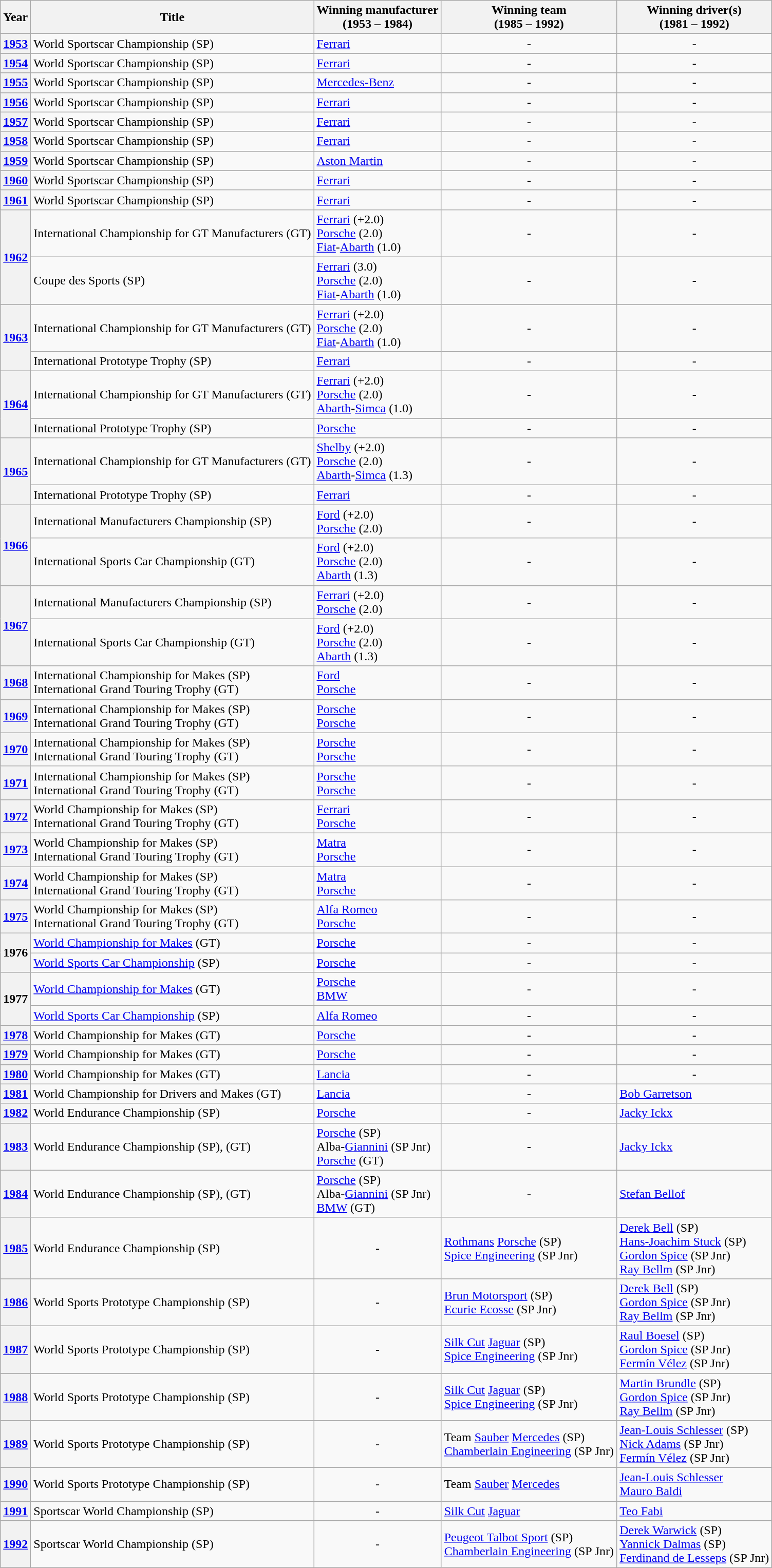<table class="wikitable">
<tr>
<th>Year</th>
<th>Title</th>
<th>Winning manufacturer<br>(1953 – 1984)</th>
<th>Winning team<br>(1985 – 1992)</th>
<th>Winning driver(s)<br>(1981 – 1992)</th>
</tr>
<tr>
<th><a href='#'>1953</a></th>
<td>World Sportscar Championship (SP)</td>
<td> <a href='#'>Ferrari</a></td>
<td align="center">-</td>
<td align="center">-</td>
</tr>
<tr>
<th><a href='#'>1954</a></th>
<td>World Sportscar Championship (SP)</td>
<td> <a href='#'>Ferrari</a></td>
<td align="center">-</td>
<td align="center">-</td>
</tr>
<tr>
<th><a href='#'>1955</a></th>
<td>World Sportscar Championship (SP)</td>
<td> <a href='#'>Mercedes-Benz</a></td>
<td align="center">-</td>
<td align="center">-</td>
</tr>
<tr>
<th><a href='#'>1956</a></th>
<td>World Sportscar Championship (SP)</td>
<td> <a href='#'>Ferrari</a></td>
<td align="center">-</td>
<td align="center">-</td>
</tr>
<tr>
<th><a href='#'>1957</a></th>
<td>World Sportscar Championship (SP)</td>
<td> <a href='#'>Ferrari</a></td>
<td align="center">-</td>
<td align="center">-</td>
</tr>
<tr>
<th><a href='#'>1958</a></th>
<td>World Sportscar Championship (SP)</td>
<td> <a href='#'>Ferrari</a></td>
<td align="center">-</td>
<td align="center">-</td>
</tr>
<tr>
<th><a href='#'>1959</a></th>
<td>World Sportscar Championship (SP)</td>
<td> <a href='#'>Aston Martin</a></td>
<td align="center">-</td>
<td align="center">-</td>
</tr>
<tr>
<th><a href='#'>1960</a></th>
<td>World Sportscar Championship (SP)</td>
<td> <a href='#'>Ferrari</a></td>
<td align="center">-</td>
<td align="center">-</td>
</tr>
<tr>
<th><a href='#'>1961</a></th>
<td>World Sportscar Championship (SP)</td>
<td> <a href='#'>Ferrari</a></td>
<td align="center">-</td>
<td align="center">-</td>
</tr>
<tr>
<th rowspan=2><a href='#'>1962</a></th>
<td>International Championship for GT Manufacturers (GT)</td>
<td> <a href='#'>Ferrari</a> (+2.0)<br> <a href='#'>Porsche</a> (2.0)<br> <a href='#'>Fiat</a>-<a href='#'>Abarth</a> (1.0)</td>
<td align="center">-</td>
<td align="center">-</td>
</tr>
<tr>
<td>Coupe des Sports (SP)</td>
<td> <a href='#'>Ferrari</a> (3.0)<br> <a href='#'>Porsche</a> (2.0)<br> <a href='#'>Fiat</a>-<a href='#'>Abarth</a> (1.0)</td>
<td align="center">-</td>
<td align="center">-</td>
</tr>
<tr>
<th rowspan=2><a href='#'>1963</a></th>
<td>International Championship for GT Manufacturers (GT)</td>
<td> <a href='#'>Ferrari</a> (+2.0)<br> <a href='#'>Porsche</a> (2.0)<br> <a href='#'>Fiat</a>-<a href='#'>Abarth</a> (1.0)</td>
<td align="center">-</td>
<td align="center">-</td>
</tr>
<tr>
<td>International Prototype Trophy (SP)</td>
<td> <a href='#'>Ferrari</a></td>
<td align="center">-</td>
<td align="center">-</td>
</tr>
<tr>
<th rowspan=2><a href='#'>1964</a></th>
<td>International Championship for GT Manufacturers (GT)</td>
<td> <a href='#'>Ferrari</a> (+2.0)<br> <a href='#'>Porsche</a> (2.0)<br> <a href='#'>Abarth</a>-<a href='#'>Simca</a> (1.0)</td>
<td align="center">-</td>
<td align="center">-</td>
</tr>
<tr>
<td>International Prototype Trophy (SP)</td>
<td> <a href='#'>Porsche</a></td>
<td align="center">-</td>
<td align="center">-</td>
</tr>
<tr>
<th rowspan=2><a href='#'>1965</a></th>
<td>International Championship for GT Manufacturers (GT)</td>
<td> <a href='#'>Shelby</a> (+2.0)<br> <a href='#'>Porsche</a> (2.0)<br> <a href='#'>Abarth</a>-<a href='#'>Simca</a> (1.3)</td>
<td align="center">-</td>
<td align="center">-</td>
</tr>
<tr>
<td>International Prototype Trophy (SP)</td>
<td> <a href='#'>Ferrari</a></td>
<td align="center">-</td>
<td align="center">-</td>
</tr>
<tr>
<th rowspan=2><a href='#'>1966</a></th>
<td>International Manufacturers Championship (SP)</td>
<td> <a href='#'>Ford</a> (+2.0)<br> <a href='#'>Porsche</a> (2.0)</td>
<td align="center">-</td>
<td align="center">-</td>
</tr>
<tr>
<td>International Sports Car Championship (GT)</td>
<td> <a href='#'>Ford</a> (+2.0)<br> <a href='#'>Porsche</a> (2.0)<br> <a href='#'>Abarth</a> (1.3)</td>
<td align="center">-</td>
<td align="center">-</td>
</tr>
<tr>
<th rowspan=2><a href='#'>1967</a></th>
<td>International Manufacturers Championship (SP)</td>
<td> <a href='#'>Ferrari</a> (+2.0)<br> <a href='#'>Porsche</a> (2.0)</td>
<td align="center">-</td>
<td align="center">-</td>
</tr>
<tr>
<td>International Sports Car Championship (GT)</td>
<td> <a href='#'>Ford</a> (+2.0)<br> <a href='#'>Porsche</a> (2.0)<br> <a href='#'>Abarth</a> (1.3)</td>
<td align="center">-</td>
<td align="center">-</td>
</tr>
<tr>
<th><a href='#'>1968</a></th>
<td>International Championship for Makes (SP)<br>International Grand Touring Trophy (GT)</td>
<td> <a href='#'>Ford</a><br> <a href='#'>Porsche</a></td>
<td align="center">-</td>
<td align="center">-</td>
</tr>
<tr>
<th><a href='#'>1969</a></th>
<td>International Championship for Makes (SP)<br>International Grand Touring Trophy (GT)</td>
<td> <a href='#'>Porsche</a><br> <a href='#'>Porsche</a></td>
<td align="center">-</td>
<td align="center">-</td>
</tr>
<tr>
<th><a href='#'>1970</a></th>
<td>International Championship for Makes (SP)<br>International Grand Touring Trophy (GT)</td>
<td> <a href='#'>Porsche</a><br> <a href='#'>Porsche</a></td>
<td align="center">-</td>
<td align="center">-</td>
</tr>
<tr>
<th><a href='#'>1971</a></th>
<td>International Championship for Makes (SP)<br>International Grand Touring Trophy (GT)</td>
<td> <a href='#'>Porsche</a><br> <a href='#'>Porsche</a></td>
<td align="center">-</td>
<td align="center">-</td>
</tr>
<tr>
<th><a href='#'>1972</a></th>
<td>World Championship for Makes (SP)<br>International Grand Touring Trophy (GT)</td>
<td> <a href='#'>Ferrari</a><br> <a href='#'>Porsche</a></td>
<td align="center">-</td>
<td align="center">-</td>
</tr>
<tr>
<th><a href='#'>1973</a></th>
<td>World Championship for Makes (SP)<br>International Grand Touring Trophy (GT)</td>
<td> <a href='#'>Matra</a><br> <a href='#'>Porsche</a></td>
<td align="center">-</td>
<td align="center">-</td>
</tr>
<tr>
<th><a href='#'>1974</a></th>
<td>World Championship for Makes (SP)<br>International Grand Touring Trophy (GT)</td>
<td> <a href='#'>Matra</a><br> <a href='#'>Porsche</a></td>
<td align="center">-</td>
<td align="center">-</td>
</tr>
<tr>
<th><a href='#'>1975</a></th>
<td>World Championship for Makes (SP)<br>International Grand Touring Trophy (GT)</td>
<td> <a href='#'>Alfa Romeo</a><br> <a href='#'>Porsche</a></td>
<td align="center">-</td>
<td align="center">-</td>
</tr>
<tr>
<th rowspan=2>1976</th>
<td><a href='#'>World Championship for Makes</a> (GT)</td>
<td> <a href='#'>Porsche</a></td>
<td align="center">-</td>
<td align="center">-</td>
</tr>
<tr>
<td><a href='#'>World Sports Car Championship</a> (SP)</td>
<td> <a href='#'>Porsche</a></td>
<td align="center">-</td>
<td align="center">-</td>
</tr>
<tr>
<th rowspan=2>1977</th>
<td><a href='#'>World Championship for Makes</a> (GT)</td>
<td> <a href='#'>Porsche</a><br> <a href='#'>BMW</a></td>
<td align="center">-</td>
<td align="center">-</td>
</tr>
<tr>
<td><a href='#'>World Sports Car Championship</a> (SP)</td>
<td> <a href='#'>Alfa Romeo</a></td>
<td align="center">-</td>
<td align="center">-</td>
</tr>
<tr>
<th><a href='#'>1978</a></th>
<td>World Championship for Makes (GT)</td>
<td> <a href='#'>Porsche</a></td>
<td align="center">-</td>
<td align="center">-</td>
</tr>
<tr>
<th><a href='#'>1979</a></th>
<td>World Championship for Makes (GT)</td>
<td> <a href='#'>Porsche</a></td>
<td align="center">-</td>
<td align="center">-</td>
</tr>
<tr>
<th><a href='#'>1980</a></th>
<td>World Championship for Makes (GT)</td>
<td> <a href='#'>Lancia</a></td>
<td align="center">-</td>
<td align="center">-</td>
</tr>
<tr>
<th><a href='#'>1981</a></th>
<td>World Championship for Drivers and Makes (GT)</td>
<td> <a href='#'>Lancia</a></td>
<td align="center">-</td>
<td> <a href='#'>Bob Garretson</a></td>
</tr>
<tr>
<th><a href='#'>1982</a></th>
<td>World Endurance Championship (SP)</td>
<td> <a href='#'>Porsche</a></td>
<td align="center">-</td>
<td> <a href='#'>Jacky Ickx</a></td>
</tr>
<tr>
<th><a href='#'>1983</a></th>
<td>World Endurance Championship (SP), (GT)</td>
<td> <a href='#'>Porsche</a> (SP)<br> Alba-<a href='#'>Giannini</a> (SP Jnr)<br> <a href='#'>Porsche</a> (GT)</td>
<td align="center">-</td>
<td> <a href='#'>Jacky Ickx</a></td>
</tr>
<tr>
<th><a href='#'>1984</a></th>
<td>World Endurance Championship (SP), (GT)</td>
<td> <a href='#'>Porsche</a> (SP)<br> Alba-<a href='#'>Giannini</a> (SP Jnr)<br> <a href='#'>BMW</a> (GT)</td>
<td align="center">-</td>
<td> <a href='#'>Stefan Bellof</a></td>
</tr>
<tr>
<th><a href='#'>1985</a></th>
<td>World Endurance Championship (SP)</td>
<td align="center">-</td>
<td> <a href='#'>Rothmans</a> <a href='#'>Porsche</a> (SP)<br> <a href='#'>Spice Engineering</a> (SP Jnr)</td>
<td> <a href='#'>Derek Bell</a> (SP)<br> <a href='#'>Hans-Joachim Stuck</a> (SP)<br> <a href='#'>Gordon Spice</a> (SP Jnr)<br> <a href='#'>Ray Bellm</a> (SP Jnr)</td>
</tr>
<tr>
<th><a href='#'>1986</a></th>
<td>World Sports Prototype Championship (SP)</td>
<td align="center">-</td>
<td> <a href='#'>Brun Motorsport</a> (SP)<br> <a href='#'>Ecurie Ecosse</a> (SP Jnr)</td>
<td> <a href='#'>Derek Bell</a> (SP) <br>  <a href='#'>Gordon Spice</a> (SP Jnr)<br> <a href='#'>Ray Bellm</a> (SP Jnr)</td>
</tr>
<tr>
<th><a href='#'>1987</a></th>
<td>World Sports Prototype Championship (SP)</td>
<td align="center">-</td>
<td> <a href='#'>Silk Cut</a> <a href='#'>Jaguar</a> (SP)<br> <a href='#'>Spice Engineering</a> (SP Jnr)</td>
<td> <a href='#'>Raul Boesel</a> (SP)<br> <a href='#'>Gordon Spice</a> (SP Jnr)<br> <a href='#'>Fermín Vélez</a> (SP Jnr)</td>
</tr>
<tr>
<th><a href='#'>1988</a></th>
<td>World Sports Prototype Championship (SP)</td>
<td align="center">-</td>
<td> <a href='#'>Silk Cut</a> <a href='#'>Jaguar</a> (SP)<br> <a href='#'>Spice Engineering</a> (SP Jnr)</td>
<td> <a href='#'>Martin Brundle</a> (SP)<br> <a href='#'>Gordon Spice</a> (SP Jnr)<br> <a href='#'>Ray Bellm</a> (SP Jnr)</td>
</tr>
<tr>
<th><a href='#'>1989</a></th>
<td>World Sports Prototype Championship (SP)</td>
<td align="center">-</td>
<td> Team <a href='#'>Sauber</a> <a href='#'>Mercedes</a> (SP)<br> <a href='#'>Chamberlain Engineering</a> (SP Jnr)</td>
<td> <a href='#'>Jean-Louis Schlesser</a> (SP)<br> <a href='#'>Nick Adams</a> (SP Jnr)<br> <a href='#'>Fermín Vélez</a> (SP Jnr)</td>
</tr>
<tr>
<th><a href='#'>1990</a></th>
<td>World Sports Prototype Championship (SP)</td>
<td align="center">-</td>
<td> Team <a href='#'>Sauber</a> <a href='#'>Mercedes</a></td>
<td> <a href='#'>Jean-Louis Schlesser</a><br> <a href='#'>Mauro Baldi</a></td>
</tr>
<tr>
<th><a href='#'>1991</a></th>
<td>Sportscar World Championship (SP)</td>
<td align="center">-</td>
<td> <a href='#'>Silk Cut</a> <a href='#'>Jaguar</a></td>
<td> <a href='#'>Teo Fabi</a></td>
</tr>
<tr>
<th><a href='#'>1992</a></th>
<td>Sportscar World Championship (SP)</td>
<td align="center">-</td>
<td> <a href='#'>Peugeot Talbot Sport</a> (SP)<br> <a href='#'>Chamberlain Engineering</a> (SP Jnr)</td>
<td> <a href='#'>Derek Warwick</a> (SP)<br> <a href='#'>Yannick Dalmas</a> (SP)<br> <a href='#'>Ferdinand de Lesseps</a> (SP Jnr)</td>
</tr>
</table>
